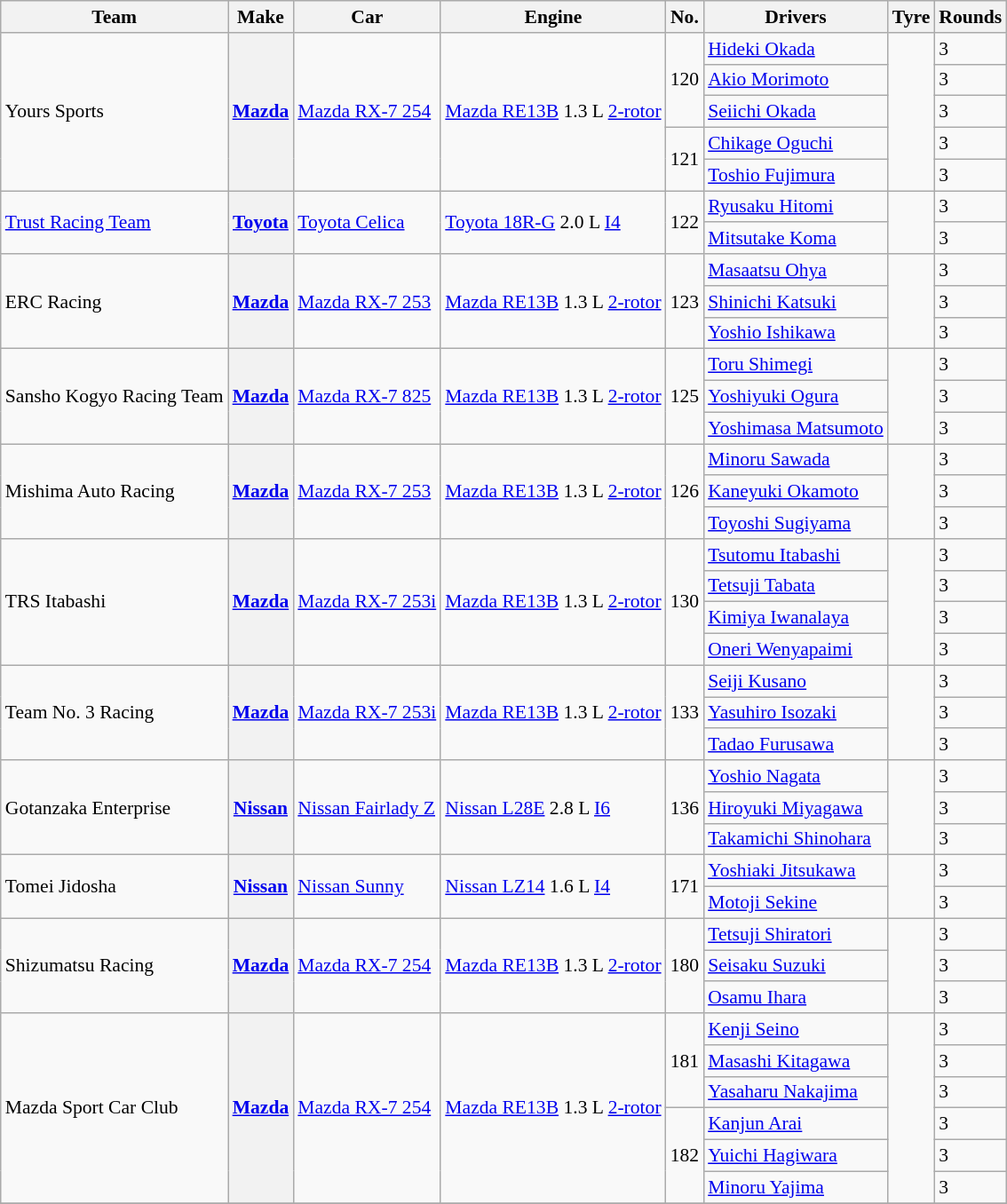<table class="wikitable" style="font-size: 90%;">
<tr>
<th>Team</th>
<th>Make</th>
<th>Car</th>
<th>Engine</th>
<th>No.</th>
<th>Drivers</th>
<th>Tyre</th>
<th>Rounds</th>
</tr>
<tr>
<td rowspan=5>Yours Sports</td>
<th rowspan=5><a href='#'>Mazda</a></th>
<td rowspan=5><a href='#'>Mazda RX-7 254</a></td>
<td rowspan=5><a href='#'>Mazda RE13B</a> 1.3 L <a href='#'>2-rotor</a></td>
<td rowspan=3>120</td>
<td> <a href='#'>Hideki Okada</a></td>
<td align=center rowspan=5></td>
<td>3</td>
</tr>
<tr>
<td> <a href='#'>Akio Morimoto</a></td>
<td>3</td>
</tr>
<tr>
<td> <a href='#'>Seiichi Okada</a></td>
<td>3</td>
</tr>
<tr>
<td rowspan=2>121</td>
<td> <a href='#'>Chikage Oguchi</a></td>
<td>3</td>
</tr>
<tr>
<td> <a href='#'>Toshio Fujimura</a></td>
<td>3</td>
</tr>
<tr>
<td rowspan=2><a href='#'>Trust Racing Team</a></td>
<th rowspan=2><a href='#'>Toyota</a></th>
<td rowspan=2><a href='#'>Toyota Celica</a></td>
<td rowspan=2><a href='#'>Toyota 18R-G</a> 2.0 L <a href='#'>I4</a></td>
<td rowspan=2>122</td>
<td> <a href='#'>Ryusaku Hitomi</a></td>
<td align=center rowspan=2></td>
<td>3</td>
</tr>
<tr>
<td> <a href='#'>Mitsutake Koma</a></td>
<td>3</td>
</tr>
<tr>
<td rowspan=3>ERC Racing</td>
<th rowspan=3><a href='#'>Mazda</a></th>
<td rowspan=3><a href='#'>Mazda RX-7 253</a></td>
<td rowspan=3><a href='#'>Mazda RE13B</a> 1.3 L <a href='#'>2-rotor</a></td>
<td rowspan=3>123</td>
<td> <a href='#'>Masaatsu Ohya</a></td>
<td align=center rowspan=3></td>
<td>3</td>
</tr>
<tr>
<td> <a href='#'>Shinichi Katsuki</a></td>
<td>3</td>
</tr>
<tr>
<td> <a href='#'>Yoshio Ishikawa</a></td>
<td>3</td>
</tr>
<tr>
<td rowspan=3>Sansho Kogyo Racing Team</td>
<th rowspan=3><a href='#'>Mazda</a></th>
<td rowspan=3><a href='#'>Mazda RX-7 825</a></td>
<td rowspan=3><a href='#'>Mazda RE13B</a> 1.3 L <a href='#'>2-rotor</a></td>
<td rowspan=3>125</td>
<td> <a href='#'>Toru Shimegi</a></td>
<td align=center rowspan=3></td>
<td>3</td>
</tr>
<tr>
<td> <a href='#'>Yoshiyuki Ogura</a></td>
<td>3</td>
</tr>
<tr>
<td> <a href='#'>Yoshimasa Matsumoto</a></td>
<td>3</td>
</tr>
<tr>
<td rowspan=3>Mishima Auto Racing</td>
<th rowspan=3><a href='#'>Mazda</a></th>
<td rowspan=3><a href='#'>Mazda RX-7 253</a></td>
<td rowspan=3><a href='#'>Mazda RE13B</a> 1.3 L <a href='#'>2-rotor</a></td>
<td rowspan=3>126</td>
<td> <a href='#'>Minoru Sawada</a></td>
<td align=center rowspan=3></td>
<td>3</td>
</tr>
<tr>
<td> <a href='#'>Kaneyuki Okamoto</a></td>
<td>3</td>
</tr>
<tr>
<td> <a href='#'>Toyoshi Sugiyama</a></td>
<td>3</td>
</tr>
<tr>
<td rowspan=4>TRS Itabashi</td>
<th rowspan=4><a href='#'>Mazda</a></th>
<td rowspan=4><a href='#'>Mazda RX-7 253i</a></td>
<td rowspan=4><a href='#'>Mazda RE13B</a> 1.3 L <a href='#'>2-rotor</a></td>
<td rowspan=4>130</td>
<td> <a href='#'>Tsutomu Itabashi</a></td>
<td align=center rowspan=4></td>
<td>3</td>
</tr>
<tr>
<td> <a href='#'>Tetsuji Tabata</a></td>
<td>3</td>
</tr>
<tr>
<td> <a href='#'>Kimiya Iwanalaya</a></td>
<td>3</td>
</tr>
<tr>
<td> <a href='#'>Oneri Wenyapaimi</a></td>
<td>3</td>
</tr>
<tr>
<td rowspan=3>Team No. 3 Racing</td>
<th rowspan=3><a href='#'>Mazda</a></th>
<td rowspan=3><a href='#'>Mazda RX-7 253i</a></td>
<td rowspan=3><a href='#'>Mazda RE13B</a> 1.3 L <a href='#'>2-rotor</a></td>
<td rowspan=3>133</td>
<td> <a href='#'>Seiji Kusano</a></td>
<td align=center rowspan=3></td>
<td>3</td>
</tr>
<tr>
<td> <a href='#'>Yasuhiro Isozaki</a></td>
<td>3</td>
</tr>
<tr>
<td> <a href='#'>Tadao Furusawa</a></td>
<td>3</td>
</tr>
<tr>
<td rowspan=3>Gotanzaka Enterprise</td>
<th rowspan=3><a href='#'>Nissan</a></th>
<td rowspan=3><a href='#'>Nissan Fairlady Z</a></td>
<td rowspan=3><a href='#'>Nissan L28E</a> 2.8 L <a href='#'>I6</a></td>
<td rowspan=3>136</td>
<td> <a href='#'>Yoshio Nagata</a></td>
<td align=center rowspan=3></td>
<td>3</td>
</tr>
<tr>
<td> <a href='#'>Hiroyuki Miyagawa</a></td>
<td>3</td>
</tr>
<tr>
<td> <a href='#'>Takamichi Shinohara</a></td>
<td>3</td>
</tr>
<tr>
<td rowspan=2>Tomei Jidosha</td>
<th rowspan=2><a href='#'>Nissan</a></th>
<td rowspan=2><a href='#'>Nissan Sunny</a></td>
<td rowspan=2><a href='#'>Nissan LZ14</a> 1.6 L <a href='#'>I4</a></td>
<td rowspan=2>171</td>
<td> <a href='#'>Yoshiaki Jitsukawa</a></td>
<td align=center rowspan=2></td>
<td>3</td>
</tr>
<tr>
<td> <a href='#'>Motoji Sekine</a></td>
<td>3</td>
</tr>
<tr>
<td rowspan=3>Shizumatsu Racing</td>
<th rowspan=3><a href='#'>Mazda</a></th>
<td rowspan=3><a href='#'>Mazda RX-7 254</a></td>
<td rowspan=3><a href='#'>Mazda RE13B</a> 1.3 L <a href='#'>2-rotor</a></td>
<td rowspan=3>180</td>
<td> <a href='#'>Tetsuji Shiratori</a></td>
<td align=center rowspan=3></td>
<td>3</td>
</tr>
<tr>
<td> <a href='#'>Seisaku Suzuki</a></td>
<td>3</td>
</tr>
<tr>
<td> <a href='#'>Osamu Ihara</a></td>
<td>3</td>
</tr>
<tr>
<td rowspan=6>Mazda Sport Car Club</td>
<th rowspan=6><a href='#'>Mazda</a></th>
<td rowspan=6><a href='#'>Mazda RX-7 254</a></td>
<td rowspan=6><a href='#'>Mazda RE13B</a> 1.3 L <a href='#'>2-rotor</a></td>
<td rowspan=3>181</td>
<td> <a href='#'>Kenji Seino</a></td>
<td align=center rowspan=6></td>
<td>3</td>
</tr>
<tr>
<td> <a href='#'>Masashi Kitagawa</a></td>
<td>3</td>
</tr>
<tr>
<td> <a href='#'>Yasaharu Nakajima</a></td>
<td>3</td>
</tr>
<tr>
<td rowspan=3>182</td>
<td> <a href='#'>Kanjun Arai</a></td>
<td>3</td>
</tr>
<tr>
<td> <a href='#'>Yuichi Hagiwara</a></td>
<td>3</td>
</tr>
<tr>
<td> <a href='#'>Minoru Yajima</a></td>
<td>3</td>
</tr>
<tr>
</tr>
</table>
